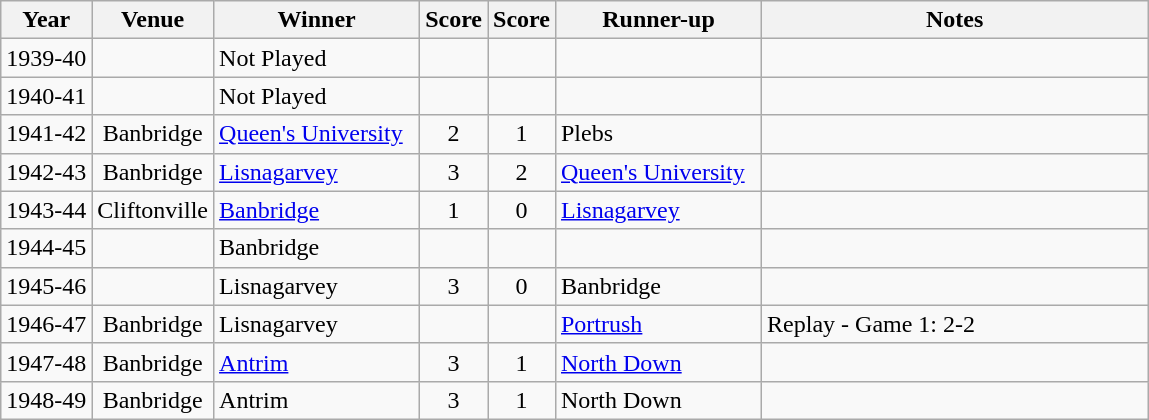<table class="wikitable">
<tr>
<th>Year</th>
<th>Venue</th>
<th width="130">Winner</th>
<th>Score</th>
<th>Score</th>
<th width="130">Runner-up</th>
<th width="250">Notes</th>
</tr>
<tr>
<td align="center">1939-40</td>
<td align="center"></td>
<td>Not Played</td>
<td align="center"></td>
<td align="center"></td>
<td></td>
<td></td>
</tr>
<tr>
<td align="center">1940-41</td>
<td align="center"></td>
<td>Not Played</td>
<td align="center"></td>
<td align="center"></td>
<td></td>
<td></td>
</tr>
<tr>
<td align="center">1941-42</td>
<td align="center">Banbridge</td>
<td><a href='#'>Queen's University</a></td>
<td align="center">2</td>
<td align="center">1</td>
<td>Plebs</td>
<td></td>
</tr>
<tr>
<td align="center">1942-43</td>
<td align="center">Banbridge</td>
<td><a href='#'>Lisnagarvey</a></td>
<td align="center">3</td>
<td align="center">2</td>
<td><a href='#'>Queen's University</a></td>
<td></td>
</tr>
<tr>
<td align="center">1943-44</td>
<td align="center">Cliftonville</td>
<td><a href='#'>Banbridge</a></td>
<td align="center">1</td>
<td align="center">0</td>
<td><a href='#'>Lisnagarvey</a></td>
<td></td>
</tr>
<tr>
<td align="center">1944-45</td>
<td align="center"></td>
<td>Banbridge</td>
<td align="center"></td>
<td align="center"></td>
<td></td>
<td></td>
</tr>
<tr>
<td align="center">1945-46</td>
<td align="center"></td>
<td>Lisnagarvey</td>
<td align="center">3</td>
<td align="center">0</td>
<td>Banbridge</td>
<td></td>
</tr>
<tr>
<td align="center">1946-47</td>
<td align="center">Banbridge</td>
<td>Lisnagarvey</td>
<td align="center"></td>
<td align="center"></td>
<td><a href='#'>Portrush</a></td>
<td>Replay - Game 1: 2-2</td>
</tr>
<tr>
<td align="center">1947-48</td>
<td align="center">Banbridge</td>
<td><a href='#'>Antrim</a></td>
<td align="center">3</td>
<td align="center">1</td>
<td><a href='#'>North Down</a></td>
<td></td>
</tr>
<tr>
<td align="center">1948-49</td>
<td align="center">Banbridge</td>
<td>Antrim</td>
<td align="center">3</td>
<td align="center">1</td>
<td>North Down</td>
<td></td>
</tr>
</table>
